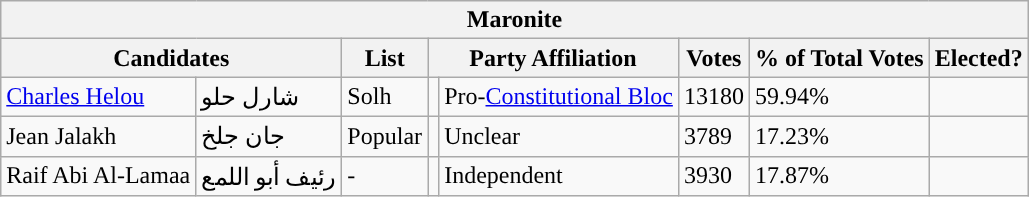<table class="wikitable sortable">
<tr>
<th colspan="8">Maronite</th>
</tr>
<tr>
<th colspan="2">Candidates</th>
<th>List</th>
<th colspan="2">Party Affiliation</th>
<th>Votes</th>
<th>% of Total Votes</th>
<th>Elected?</th>
</tr>
<tr>
<td><a href='#'>Charles Helou</a></td>
<td>شارل حلو</td>
<td>Solh</td>
<td style="background: "></td>
<td>Pro-<a href='#'>Constitutional Bloc</a></td>
<td>13180</td>
<td>59.94%</td>
<td></td>
</tr>
<tr>
<td>Jean Jalakh</td>
<td>جان جلخ</td>
<td>Popular</td>
<td style="background: "></td>
<td>Unclear</td>
<td>3789</td>
<td>17.23%</td>
<td></td>
</tr>
<tr>
<td>Raif Abi Al-Lamaa</td>
<td>رئيف أبو اللمع</td>
<td>-</td>
<td style="background: "></td>
<td>Independent</td>
<td>3930</td>
<td>17.87%</td>
<td></td>
</tr>
</table>
